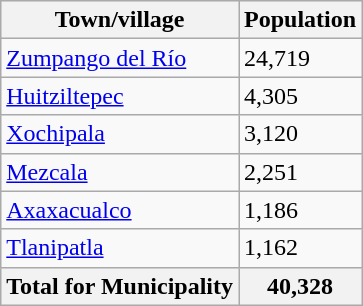<table class="wikitable">
<tr style="background:#efefef;">
<th><strong>Town/village</strong></th>
<th><strong>Population</strong></th>
</tr>
<tr>
<td><a href='#'>Zumpango del Río</a></td>
<td>24,719</td>
</tr>
<tr>
<td><a href='#'>Huitziltepec</a></td>
<td>4,305</td>
</tr>
<tr>
<td><a href='#'>Xochipala</a></td>
<td>3,120</td>
</tr>
<tr>
<td><a href='#'>Mezcala</a></td>
<td>2,251</td>
</tr>
<tr>
<td><a href='#'>Axaxacualco</a></td>
<td>1,186</td>
</tr>
<tr>
<td><a href='#'>Tlanipatla</a></td>
<td>1,162</td>
</tr>
<tr style="background:#efefef;">
<th><strong>Total for Municipality</strong></th>
<th><strong>40,328</strong></th>
</tr>
</table>
